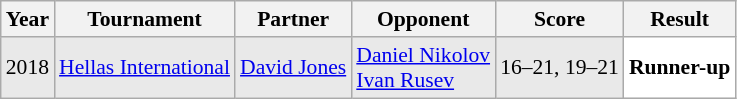<table class="sortable wikitable" style="font-size: 90%;">
<tr>
<th>Year</th>
<th>Tournament</th>
<th>Partner</th>
<th>Opponent</th>
<th>Score</th>
<th>Result</th>
</tr>
<tr style="background:#E9E9E9">
<td align="center">2018</td>
<td align="left"><a href='#'>Hellas International</a></td>
<td align="left"> <a href='#'>David Jones</a></td>
<td align="left"> <a href='#'>Daniel Nikolov</a> <br>  <a href='#'>Ivan Rusev</a></td>
<td align="left">16–21, 19–21</td>
<td style="text-align:left; background:white"> <strong>Runner-up</strong></td>
</tr>
</table>
